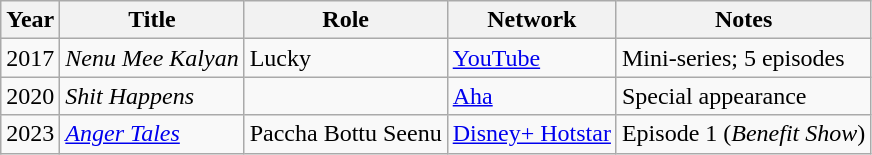<table class="wikitable sortable">
<tr>
<th>Year</th>
<th>Title</th>
<th>Role</th>
<th>Network</th>
<th>Notes</th>
</tr>
<tr>
<td>2017</td>
<td><em>Nenu Mee Kalyan</em></td>
<td>Lucky</td>
<td><a href='#'>YouTube</a></td>
<td>Mini-series; 5 episodes</td>
</tr>
<tr>
<td>2020</td>
<td><em>Shit Happens</em></td>
<td></td>
<td><a href='#'>Aha</a></td>
<td>Special appearance</td>
</tr>
<tr>
<td>2023</td>
<td><em><a href='#'>Anger Tales</a></em></td>
<td>Paccha Bottu Seenu</td>
<td><a href='#'>Disney+ Hotstar</a></td>
<td>Episode 1 (<em>Benefit Show</em>)</td>
</tr>
</table>
